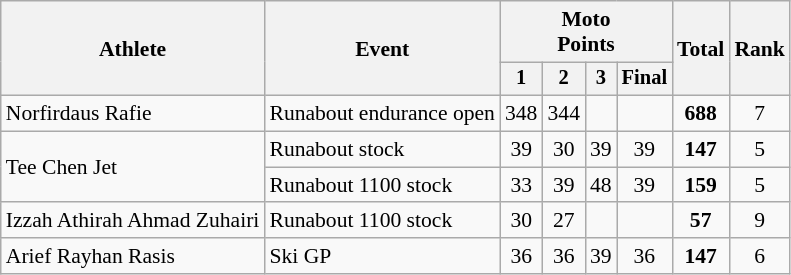<table class=wikitable style=font-size:90%;text-align:center>
<tr>
<th rowspan="2">Athlete</th>
<th rowspan="2">Event</th>
<th colspan="4">Moto <br>Points</th>
<th rowspan="2">Total</th>
<th rowspan="2">Rank</th>
</tr>
<tr style="font-size:95%">
<th>1</th>
<th>2</th>
<th>3</th>
<th>Final</th>
</tr>
<tr>
<td align="left">Norfirdaus Rafie</td>
<td align="left">Runabout endurance open</td>
<td>348</td>
<td>344</td>
<td></td>
<td></td>
<td><strong>688</strong></td>
<td>7</td>
</tr>
<tr>
<td rowspan="2" align="left">Tee Chen Jet</td>
<td align="left">Runabout stock</td>
<td>39</td>
<td>30</td>
<td>39</td>
<td>39</td>
<td><strong>147</strong></td>
<td>5</td>
</tr>
<tr>
<td align="left">Runabout 1100 stock</td>
<td>33</td>
<td>39</td>
<td>48</td>
<td>39</td>
<td><strong>159</strong></td>
<td>5</td>
</tr>
<tr>
<td align="left">Izzah Athirah Ahmad Zuhairi</td>
<td align="left">Runabout 1100 stock</td>
<td>30</td>
<td>27</td>
<td></td>
<td></td>
<td><strong>57</strong></td>
<td>9</td>
</tr>
<tr>
<td align="left">Arief Rayhan Rasis</td>
<td align="left">Ski GP</td>
<td>36</td>
<td>36</td>
<td>39</td>
<td>36</td>
<td><strong>147</strong></td>
<td>6</td>
</tr>
</table>
